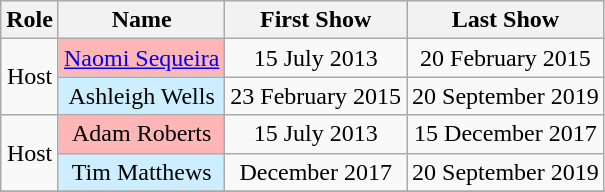<table class="wikitable" style="text-align:center">
<tr>
<th>Role</th>
<th>Name</th>
<th>First Show</th>
<th>Last Show</th>
</tr>
<tr>
<td rowspan="2">Host</td>
<td style="background:#FFB6B6"><a href='#'>Naomi Sequeira</a></td>
<td>15 July 2013</td>
<td>20 February 2015</td>
</tr>
<tr>
<td style="background:#CCEEFF;">Ashleigh Wells</td>
<td>23 February 2015</td>
<td>20 September 2019</td>
</tr>
<tr>
<td rowspan="2">Host</td>
<td style="background:#FFB6B6;">Adam Roberts</td>
<td>15 July 2013</td>
<td>15 December 2017</td>
</tr>
<tr>
<td style="background:#CCEEFF;">Tim Matthews</td>
<td>December 2017</td>
<td>20 September 2019</td>
</tr>
<tr>
</tr>
</table>
